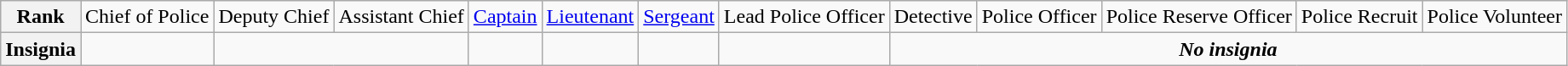<table class="wikitable">
<tr style="text-align:center;">
<th>Rank</th>
<td>Chief of Police</td>
<td>Deputy Chief</td>
<td>Assistant Chief</td>
<td><a href='#'>Captain</a></td>
<td><a href='#'>Lieutenant</a></td>
<td><a href='#'>Sergeant</a></td>
<td>Lead Police Officer</td>
<td>Detective</td>
<td>Police Officer</td>
<td>Police Reserve Officer</td>
<td>Police Recruit</td>
<td>Police Volunteer</td>
</tr>
<tr style="text-align:center;">
<th>Insignia</th>
<td></td>
<td colspan=2></td>
<td></td>
<td></td>
<td></td>
<td></td>
<td colspan=5><strong><em>No insignia</em></strong></td>
</tr>
</table>
